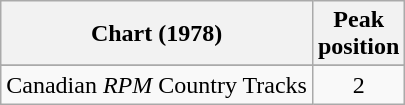<table class="wikitable sortable">
<tr>
<th align="left">Chart (1978)</th>
<th align="center">Peak<br>position</th>
</tr>
<tr>
</tr>
<tr>
<td align="left">Canadian <em>RPM</em> Country Tracks</td>
<td align="center">2</td>
</tr>
</table>
